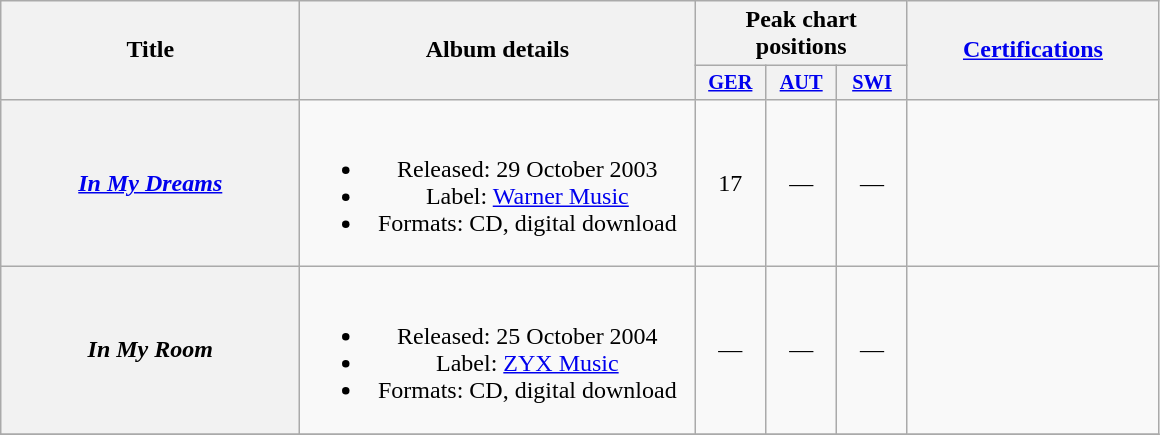<table class="wikitable plainrowheaders" style="text-align:center;" border="1">
<tr>
<th scope="col" rowspan="2" style="width:12em;">Title</th>
<th scope="col" rowspan="2" style="width:16em;">Album details</th>
<th scope="col" colspan="3">Peak chart positions</th>
<th scope="col" rowspan="2" style="width:10em;"><a href='#'>Certifications</a></th>
</tr>
<tr>
<th style="width:3em;font-size:85%"><a href='#'>GER</a><br></th>
<th style="width:3em;font-size:85%"><a href='#'>AUT</a><br></th>
<th style="width:3em;font-size:85%"><a href='#'>SWI</a><br></th>
</tr>
<tr>
<th scope="row"><em><a href='#'>In My Dreams</a></em></th>
<td><br><ul><li>Released: 29 October 2003</li><li>Label: <a href='#'>Warner Music</a></li><li>Formats: CD, digital download</li></ul></td>
<td>17</td>
<td>—</td>
<td>—</td>
<td align="left"></td>
</tr>
<tr>
<th scope="row"><em>In My Room</em></th>
<td><br><ul><li>Released: 25 October 2004</li><li>Label: <a href='#'>ZYX Music</a></li><li>Formats: CD, digital download</li></ul></td>
<td>—</td>
<td>—</td>
<td>—</td>
<td align="left"></td>
</tr>
<tr>
</tr>
</table>
